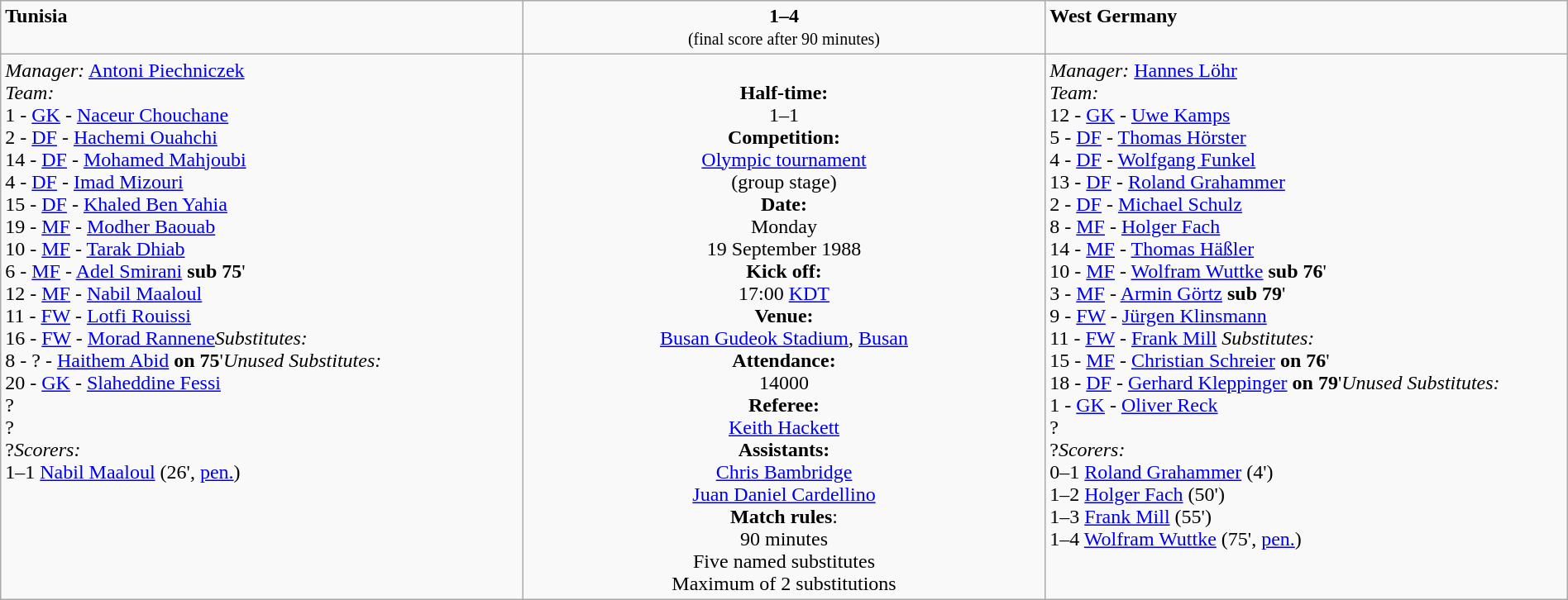<table border=0 class="wikitable" width=100%>
<tr>
<td width=33% valign=top><span> <strong>Tunisia</strong></span></td>
<td width=33% valign=top align=center><span><strong>1–4</strong></span><br><small>(final score after 90 minutes)</small></td>
<td width=33% valign=top><span>  <strong>West Germany</strong></span></td>
</tr>
<tr>
<td valign=top><em>Manager:</em>  <a href='#'>Antoni Piechniczek</a><br><em>Team:</em>
<br>1 - <a href='#'>GK</a> - <a href='#'>Naceur Chouchane</a>
<br>2 - <a href='#'>DF</a> - <a href='#'>Hachemi Ouahchi</a>
<br>14 - <a href='#'>DF</a> - <a href='#'>Mohamed Mahjoubi</a>
<br>4 - <a href='#'>DF</a> - <a href='#'>Imad Mizouri</a> 
<br>15 - <a href='#'>DF</a> - <a href='#'>Khaled Ben Yahia</a>
<br>19 - <a href='#'>MF</a> - <a href='#'>Modher Baouab</a>
<br>10 - <a href='#'>MF</a> - <a href='#'>Tarak Dhiab</a>
<br>6 - <a href='#'>MF</a> - <a href='#'>Adel Smirani</a> <strong>sub 75</strong>'
<br>12 - <a href='#'>MF</a> - <a href='#'>Nabil Maaloul</a>
<br>11 - <a href='#'>FW</a> - <a href='#'>Lotfi Rouissi</a> 
<br>16 - <a href='#'>FW</a> - <a href='#'>Morad Rannene</a><em>Substitutes:</em>
<br>8 - ? - <a href='#'>Haithem Abid</a> <strong>on 75</strong>'<em>Unused Substitutes:</em>
<br>20 - <a href='#'>GK</a> - <a href='#'>Slaheddine Fessi</a>
<br>?
<br>?
<br>?<em>Scorers:</em>
<br>1–1 <a href='#'>Nabil Maaloul</a> (26', <a href='#'>pen.</a>)</td>
<td valign=middle align=center><br><strong>Half-time:</strong><br>1–1<br><strong>Competition:</strong><br><a href='#'>Olympic tournament</a><br> (group stage)<br><strong>Date:</strong><br>Monday<br>19 September 1988<br><strong>Kick off:</strong><br>17:00 <a href='#'>KDT</a><br><strong>Venue:</strong><br><a href='#'>Busan Gudeok Stadium</a>, <a href='#'>Busan</a><br><strong>Attendance:</strong><br> 14000<br><strong>Referee:</strong><br><a href='#'>Keith Hackett</a> <br><strong>Assistants:</strong><br><a href='#'>Chris Bambridge</a> <br><a href='#'>Juan Daniel Cardellino</a> <br><strong>Match rules</strong>:<br>90 minutes<br>Five named substitutes<br>Maximum of 2 substitutions
</td>
<td valign=top><em>Manager:</em>  <a href='#'>Hannes Löhr</a><br><em>Team:</em>
<br>12 - <a href='#'>GK</a> - <a href='#'>Uwe Kamps</a>
<br>5 - <a href='#'>DF</a> - <a href='#'>Thomas Hörster</a> 
<br>4 - <a href='#'>DF</a> - <a href='#'>Wolfgang Funkel</a>
<br>13 - <a href='#'>DF</a> - <a href='#'>Roland Grahammer</a>
<br>2 - <a href='#'>DF</a> - <a href='#'>Michael Schulz</a>
<br>8 - <a href='#'>MF</a> - <a href='#'>Holger Fach</a>
<br>14 - <a href='#'>MF</a> - <a href='#'>Thomas Häßler</a>
<br>10 - <a href='#'>MF</a> - <a href='#'>Wolfram Wuttke</a> <strong>sub 76</strong>'
<br>3 - <a href='#'>MF</a> - <a href='#'>Armin Görtz</a> <strong>sub 79</strong>'
<br>9 - <a href='#'>FW</a> - <a href='#'>Jürgen Klinsmann</a>
<br>11 - <a href='#'>FW</a> - <a href='#'>Frank Mill</a> <em>Substitutes:</em>
<br>15 - <a href='#'>MF</a> - <a href='#'>Christian Schreier</a> <strong>on 76</strong>'
<br>18 - <a href='#'>DF</a> - <a href='#'>Gerhard Kleppinger</a> <strong>on 79</strong>'<em>Unused Substitutes:</em>
<br>1 - <a href='#'>GK</a> - <a href='#'>Oliver Reck</a>
<br>?
<br>?<em>Scorers:</em>
<br>0–1 <a href='#'>Roland Grahammer</a> (4')
<br>1–2 <a href='#'>Holger Fach</a> (50')
<br>1–3 <a href='#'>Frank Mill</a> (55')
<br>1–4 <a href='#'>Wolfram Wuttke</a> (75', <a href='#'>pen.</a>)</td>
</tr>
</table>
